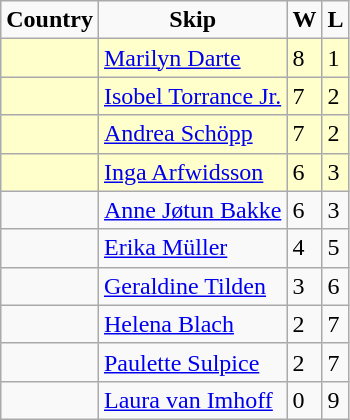<table class="wikitable">
<tr align=center>
<td><strong>Country</strong></td>
<td><strong>Skip</strong></td>
<td><strong>W</strong></td>
<td><strong>L</strong></td>
</tr>
<tr bgcolor=#ffffcc>
<td></td>
<td><a href='#'>Marilyn Darte</a></td>
<td>8</td>
<td>1</td>
</tr>
<tr bgcolor=#ffffcc>
<td></td>
<td><a href='#'>Isobel Torrance Jr.</a></td>
<td>7</td>
<td>2</td>
</tr>
<tr bgcolor=#ffffcc>
<td></td>
<td><a href='#'>Andrea Schöpp</a></td>
<td>7</td>
<td>2</td>
</tr>
<tr bgcolor=#ffffcc>
<td></td>
<td><a href='#'>Inga Arfwidsson</a></td>
<td>6</td>
<td>3</td>
</tr>
<tr>
<td></td>
<td><a href='#'>Anne Jøtun Bakke</a></td>
<td>6</td>
<td>3</td>
</tr>
<tr>
<td></td>
<td><a href='#'>Erika Müller</a></td>
<td>4</td>
<td>5</td>
</tr>
<tr>
<td></td>
<td><a href='#'>Geraldine Tilden</a></td>
<td>3</td>
<td>6</td>
</tr>
<tr>
<td></td>
<td><a href='#'>Helena Blach</a></td>
<td>2</td>
<td>7</td>
</tr>
<tr>
<td></td>
<td><a href='#'>Paulette Sulpice</a></td>
<td>2</td>
<td>7</td>
</tr>
<tr>
<td></td>
<td><a href='#'>Laura van Imhoff</a></td>
<td>0</td>
<td>9</td>
</tr>
</table>
